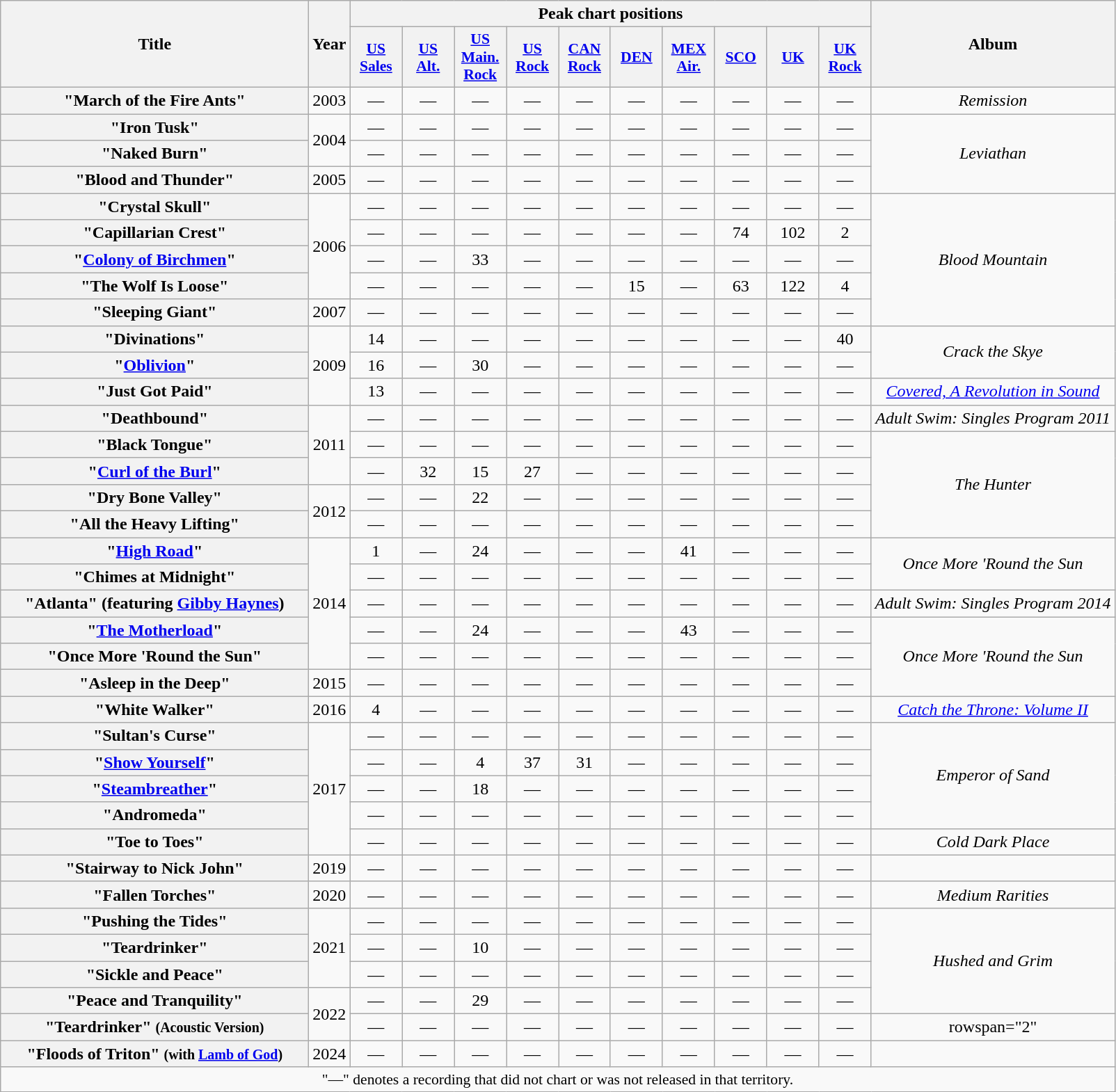<table class="wikitable plainrowheaders" style="text-align:center;">
<tr>
<th scope="col" rowspan="2" style="width:18em;">Title</th>
<th scope="col" rowspan="2">Year</th>
<th scope="col" colspan="10">Peak chart positions</th>
<th scope="col" rowspan="2">Album</th>
</tr>
<tr>
<th scope="col" style="width:3em;font-size:90%;"><a href='#'>US<br>Sales</a><br></th>
<th scope="col" style="width:3em;font-size:90%;"><a href='#'>US<br>Alt.</a><br></th>
<th scope="col" style="width:3em;font-size:90%;"><a href='#'>US<br>Main.<br>Rock</a><br></th>
<th scope="col" style="width:3em;font-size:90%;"><a href='#'>US<br>Rock</a><br></th>
<th scope="col" style="width:3em;font-size:90%;"><a href='#'>CAN<br>Rock</a><br></th>
<th scope="col" style="width:3em;font-size:90%;"><a href='#'>DEN</a><br></th>
<th scope="col" style="width:3em;font-size:90%;"><a href='#'>MEX<br>Air.</a><br></th>
<th scope="col" style="width:3em;font-size:90%;"><a href='#'>SCO</a><br></th>
<th scope="col" style="width:3em;font-size:90%;"><a href='#'>UK</a><br></th>
<th scope="col" style="width:3em;font-size:90%;"><a href='#'>UK<br>Rock</a><br></th>
</tr>
<tr>
<th scope="row">"March of the Fire Ants"</th>
<td>2003</td>
<td>—</td>
<td>—</td>
<td>—</td>
<td>—</td>
<td>—</td>
<td>—</td>
<td>—</td>
<td>—</td>
<td>—</td>
<td>—</td>
<td><em>Remission</em></td>
</tr>
<tr>
<th scope="row">"Iron Tusk"</th>
<td rowspan="2">2004</td>
<td>—</td>
<td>—</td>
<td>—</td>
<td>—</td>
<td>—</td>
<td>—</td>
<td>—</td>
<td>—</td>
<td>—</td>
<td>—</td>
<td rowspan="3"><em>Leviathan</em></td>
</tr>
<tr>
<th scope="row">"Naked Burn"</th>
<td>—</td>
<td>—</td>
<td>—</td>
<td>—</td>
<td>—</td>
<td>—</td>
<td>—</td>
<td>—</td>
<td>—</td>
<td>—</td>
</tr>
<tr>
<th scope="row">"Blood and Thunder"</th>
<td>2005</td>
<td>—</td>
<td>—</td>
<td>—</td>
<td>—</td>
<td>—</td>
<td>—</td>
<td>—</td>
<td>—</td>
<td>—</td>
<td>—</td>
</tr>
<tr>
<th scope="row">"Crystal Skull"</th>
<td rowspan="4">2006</td>
<td>—</td>
<td>—</td>
<td>—</td>
<td>—</td>
<td>—</td>
<td>—</td>
<td>—</td>
<td>—</td>
<td>—</td>
<td>—</td>
<td rowspan="5"><em>Blood Mountain</em></td>
</tr>
<tr>
<th scope="row">"Capillarian Crest"</th>
<td>—</td>
<td>—</td>
<td>—</td>
<td>—</td>
<td>—</td>
<td>—</td>
<td>—</td>
<td>74</td>
<td>102</td>
<td>2</td>
</tr>
<tr>
<th scope="row">"<a href='#'>Colony of Birchmen</a>"</th>
<td>—</td>
<td>—</td>
<td>33</td>
<td>—</td>
<td>—</td>
<td>—</td>
<td>—</td>
<td>—</td>
<td>—</td>
<td>—</td>
</tr>
<tr>
<th scope="row">"The Wolf Is Loose"</th>
<td>—</td>
<td>—</td>
<td>—</td>
<td>—</td>
<td>—</td>
<td>15</td>
<td>—</td>
<td>63</td>
<td>122</td>
<td>4</td>
</tr>
<tr>
<th scope="row">"Sleeping Giant"</th>
<td>2007</td>
<td>—</td>
<td>—</td>
<td>—</td>
<td>—</td>
<td>—</td>
<td>—</td>
<td>—</td>
<td>—</td>
<td>—</td>
<td>—</td>
</tr>
<tr>
<th scope="row">"Divinations"</th>
<td rowspan="3">2009</td>
<td>14</td>
<td>—</td>
<td>—</td>
<td>—</td>
<td>—</td>
<td>—</td>
<td>—</td>
<td>—</td>
<td>—</td>
<td>40</td>
<td rowspan="2"><em>Crack the Skye</em></td>
</tr>
<tr>
<th scope="row">"<a href='#'>Oblivion</a>"</th>
<td>16</td>
<td>—</td>
<td>30</td>
<td>—</td>
<td>—</td>
<td>—</td>
<td>—</td>
<td>—</td>
<td>—</td>
<td>—</td>
</tr>
<tr>
<th scope="row">"Just Got Paid"</th>
<td>13</td>
<td>—</td>
<td>—</td>
<td>—</td>
<td>—</td>
<td>—</td>
<td>—</td>
<td>—</td>
<td>—</td>
<td>—</td>
<td><em><a href='#'>Covered, A Revolution in Sound</a></em></td>
</tr>
<tr>
<th scope="row">"Deathbound"</th>
<td rowspan="3">2011</td>
<td>—</td>
<td>—</td>
<td>—</td>
<td>—</td>
<td>—</td>
<td>—</td>
<td>—</td>
<td>—</td>
<td>—</td>
<td>—</td>
<td><em>Adult Swim: Singles Program 2011</em></td>
</tr>
<tr>
<th scope="row">"Black Tongue"</th>
<td>—</td>
<td>—</td>
<td>—</td>
<td>—</td>
<td>—</td>
<td>—</td>
<td>—</td>
<td>—</td>
<td>—</td>
<td>—</td>
<td rowspan="4"><em>The Hunter</em></td>
</tr>
<tr>
<th scope="row">"<a href='#'>Curl of the Burl</a>"</th>
<td>—</td>
<td>32</td>
<td>15</td>
<td>27</td>
<td>—</td>
<td>—</td>
<td>—</td>
<td>—</td>
<td>—</td>
<td>—</td>
</tr>
<tr>
<th scope="row">"Dry Bone Valley"</th>
<td rowspan="2">2012</td>
<td>—</td>
<td>—</td>
<td>22</td>
<td>—</td>
<td>—</td>
<td>—</td>
<td>—</td>
<td>—</td>
<td>—</td>
<td>—</td>
</tr>
<tr>
<th scope="row">"All the Heavy Lifting"</th>
<td>—</td>
<td>—</td>
<td>—</td>
<td>—</td>
<td>—</td>
<td>—</td>
<td>—</td>
<td>—</td>
<td>—</td>
<td>—</td>
</tr>
<tr>
<th scope="row">"<a href='#'>High Road</a>"</th>
<td rowspan="5">2014</td>
<td>1</td>
<td>—</td>
<td>24</td>
<td>—</td>
<td>—</td>
<td>—</td>
<td>41</td>
<td>—</td>
<td>—</td>
<td>—</td>
<td rowspan="2"><em>Once More 'Round the Sun</em></td>
</tr>
<tr>
<th scope="row">"Chimes at Midnight"</th>
<td>—</td>
<td>—</td>
<td>—</td>
<td>—</td>
<td>—</td>
<td>—</td>
<td>—</td>
<td>—</td>
<td>—</td>
<td>—</td>
</tr>
<tr>
<th scope="row">"Atlanta" <span>(featuring <a href='#'>Gibby Haynes</a>)</span></th>
<td>—</td>
<td>—</td>
<td>—</td>
<td>—</td>
<td>—</td>
<td>—</td>
<td>—</td>
<td>—</td>
<td>—</td>
<td>—</td>
<td><em>Adult Swim: Singles Program 2014</em></td>
</tr>
<tr>
<th scope="row">"<a href='#'>The Motherload</a>"</th>
<td>—</td>
<td>—</td>
<td>24</td>
<td>—</td>
<td>—</td>
<td>—</td>
<td>43</td>
<td>—</td>
<td>—</td>
<td>—</td>
<td rowspan="3"><em>Once More 'Round the Sun</em></td>
</tr>
<tr>
<th scope="row">"Once More 'Round the Sun"</th>
<td>—</td>
<td>—</td>
<td>—</td>
<td>—</td>
<td>—</td>
<td>—</td>
<td>—</td>
<td>—</td>
<td>—</td>
<td>—</td>
</tr>
<tr>
<th scope="row">"Asleep in the Deep"</th>
<td>2015</td>
<td>—</td>
<td>—</td>
<td>—</td>
<td>—</td>
<td>—</td>
<td>—</td>
<td>—</td>
<td>—</td>
<td>—</td>
<td>—</td>
</tr>
<tr>
<th scope="row">"White Walker"</th>
<td>2016</td>
<td>4</td>
<td>—</td>
<td>—</td>
<td>—</td>
<td>—</td>
<td>—</td>
<td>—</td>
<td>—</td>
<td>—</td>
<td>—</td>
<td><em><a href='#'>Catch the Throne: Volume II</a></em></td>
</tr>
<tr>
<th scope="row">"Sultan's Curse"</th>
<td rowspan="5">2017</td>
<td>—</td>
<td>—</td>
<td>—</td>
<td>—</td>
<td>—</td>
<td>—</td>
<td>—</td>
<td>—</td>
<td>—</td>
<td>—</td>
<td rowspan="4"><em>Emperor of Sand</em></td>
</tr>
<tr>
<th scope="row">"<a href='#'>Show Yourself</a>"</th>
<td>—</td>
<td>—</td>
<td>4</td>
<td>37</td>
<td>31</td>
<td>—</td>
<td>—</td>
<td>—</td>
<td>—</td>
<td>—</td>
</tr>
<tr>
<th scope="row">"<a href='#'>Steambreather</a>"</th>
<td>—</td>
<td>—</td>
<td>18</td>
<td>—</td>
<td>—</td>
<td>—</td>
<td>—</td>
<td>—</td>
<td>—</td>
<td>—</td>
</tr>
<tr>
<th scope="row">"Andromeda"</th>
<td>—</td>
<td>—</td>
<td>—</td>
<td>—</td>
<td>—</td>
<td>—</td>
<td>—</td>
<td>—</td>
<td>—</td>
<td>—</td>
</tr>
<tr>
<th scope="row">"Toe to Toes"</th>
<td>—</td>
<td>—</td>
<td>—</td>
<td>—</td>
<td>—</td>
<td>—</td>
<td>—</td>
<td>—</td>
<td>—</td>
<td>—</td>
<td><em>Cold Dark Place</em></td>
</tr>
<tr>
<th scope="row">"Stairway to Nick John"</th>
<td>2019</td>
<td>—</td>
<td>—</td>
<td>—</td>
<td>—</td>
<td>—</td>
<td>—</td>
<td>—</td>
<td>—</td>
<td>—</td>
<td>—</td>
<td></td>
</tr>
<tr>
<th scope="row">"Fallen Torches"</th>
<td>2020</td>
<td>—</td>
<td>—</td>
<td>—</td>
<td>—</td>
<td>—</td>
<td>—</td>
<td>—</td>
<td>—</td>
<td>—</td>
<td>—</td>
<td><em>Medium Rarities</em></td>
</tr>
<tr>
<th scope="row">"Pushing the Tides"</th>
<td rowspan="3">2021</td>
<td>—</td>
<td>—</td>
<td>—</td>
<td>—</td>
<td>—</td>
<td>—</td>
<td>—</td>
<td>—</td>
<td>—</td>
<td>—</td>
<td rowspan="4"><em>Hushed and Grim</em></td>
</tr>
<tr>
<th scope="row">"Teardrinker"</th>
<td>—</td>
<td>—</td>
<td>10</td>
<td>—</td>
<td>—</td>
<td>—</td>
<td>—</td>
<td>—</td>
<td>—</td>
<td>—</td>
</tr>
<tr>
<th scope="row">"Sickle and Peace"</th>
<td>—</td>
<td>—</td>
<td>—</td>
<td>—</td>
<td>—</td>
<td>—</td>
<td>—</td>
<td>—</td>
<td>—</td>
<td>—</td>
</tr>
<tr>
<th scope="row">"Peace and Tranquility"</th>
<td rowspan="2">2022</td>
<td>—</td>
<td>—</td>
<td>29</td>
<td>—</td>
<td>—</td>
<td>—</td>
<td>—</td>
<td>—</td>
<td>—</td>
<td>—</td>
</tr>
<tr>
<th scope="row">"Teardrinker" <small>(Acoustic Version)</small></th>
<td>—</td>
<td>—</td>
<td>—</td>
<td>—</td>
<td>—</td>
<td>—</td>
<td>—</td>
<td>—</td>
<td>—</td>
<td>—</td>
<td>rowspan="2" </td>
</tr>
<tr>
<th scope="row">"Floods of Triton" <small>(with <a href='#'>Lamb of God</a>)</small></th>
<td>2024</td>
<td>—</td>
<td>—</td>
<td>—</td>
<td>—</td>
<td>—</td>
<td>—</td>
<td>—</td>
<td>—</td>
<td>—</td>
<td>—</td>
</tr>
<tr>
<td colspan="14" style="font-size:90%">"—" denotes a recording that did not chart or was not released in that territory.</td>
</tr>
</table>
